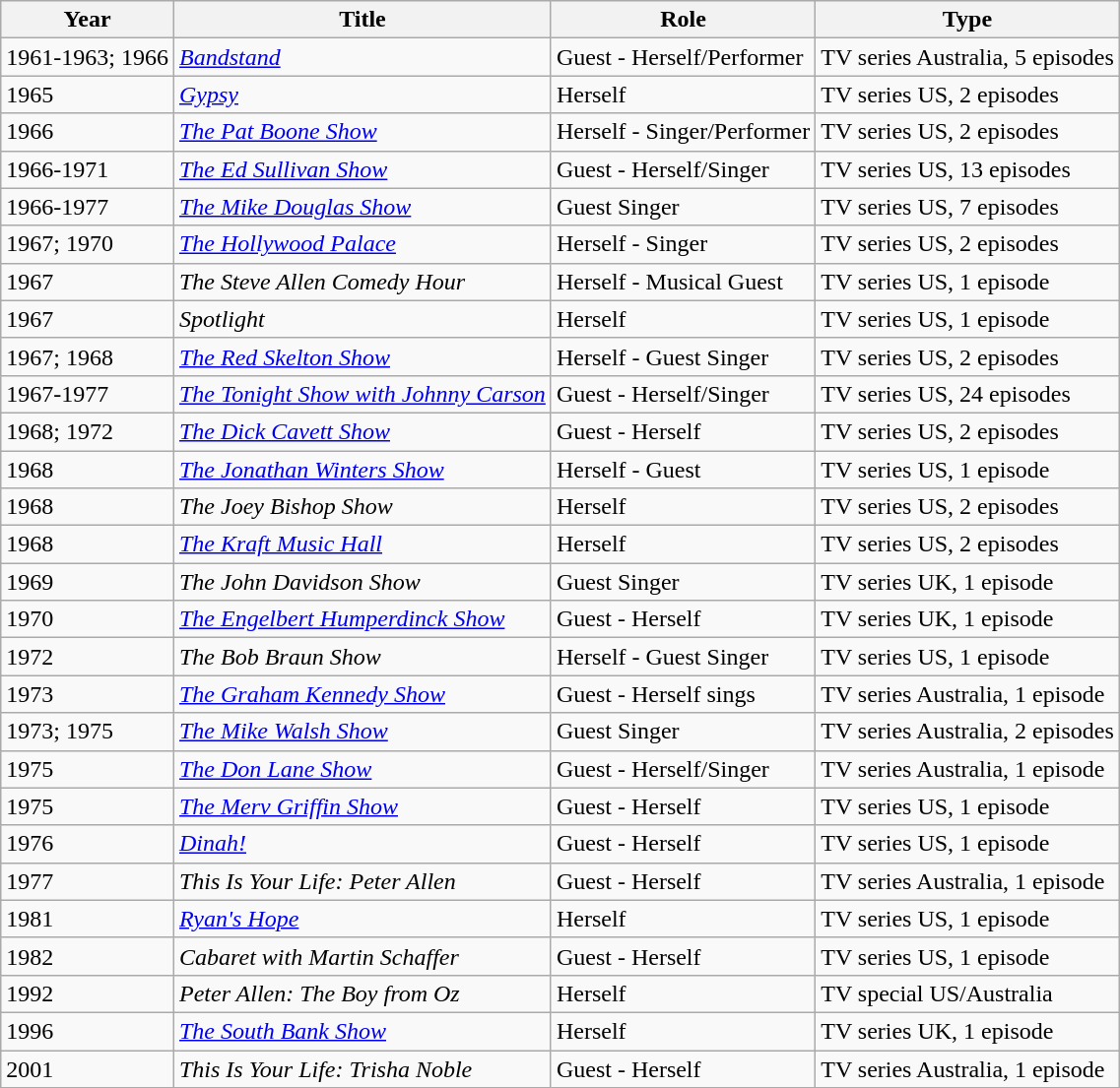<table class="wikitable">
<tr>
<th>Year</th>
<th>Title</th>
<th>Role</th>
<th>Type</th>
</tr>
<tr>
<td>1961-1963; 1966</td>
<td><em><a href='#'>Bandstand</a></em></td>
<td>Guest - Herself/Performer</td>
<td>TV series Australia, 5 episodes</td>
</tr>
<tr>
<td>1965</td>
<td><em><a href='#'>Gypsy</a></em></td>
<td>Herself</td>
<td>TV series US, 2 episodes</td>
</tr>
<tr>
<td>1966</td>
<td><em><a href='#'>The Pat Boone Show</a></em></td>
<td>Herself - Singer/Performer</td>
<td>TV series US, 2 episodes</td>
</tr>
<tr>
<td>1966-1971</td>
<td><em><a href='#'>The Ed Sullivan Show</a></em></td>
<td>Guest - Herself/Singer</td>
<td>TV series US, 13 episodes</td>
</tr>
<tr>
<td>1966-1977</td>
<td><em><a href='#'>The Mike Douglas Show</a></em></td>
<td>Guest Singer</td>
<td>TV series US, 7 episodes</td>
</tr>
<tr>
<td>1967; 1970</td>
<td><em><a href='#'>The Hollywood Palace</a></em></td>
<td>Herself - Singer</td>
<td>TV series US, 2 episodes</td>
</tr>
<tr>
<td>1967</td>
<td><em>The Steve Allen Comedy Hour</em></td>
<td>Herself - Musical Guest</td>
<td>TV series US, 1 episode</td>
</tr>
<tr>
<td>1967</td>
<td><em>Spotlight</em></td>
<td>Herself</td>
<td>TV series US, 1 episode</td>
</tr>
<tr>
<td>1967; 1968</td>
<td><em><a href='#'>The Red Skelton Show</a></em></td>
<td>Herself - Guest Singer</td>
<td>TV series US, 2 episodes</td>
</tr>
<tr>
<td>1967-1977</td>
<td><em><a href='#'>The Tonight Show with Johnny Carson</a></em></td>
<td>Guest - Herself/Singer</td>
<td>TV series US, 24 episodes</td>
</tr>
<tr>
<td>1968; 1972</td>
<td><em><a href='#'>The Dick Cavett Show</a></em></td>
<td>Guest - Herself</td>
<td>TV series US, 2 episodes</td>
</tr>
<tr>
<td>1968</td>
<td><em><a href='#'>The Jonathan Winters Show</a></em></td>
<td>Herself - Guest</td>
<td>TV series US, 1 episode</td>
</tr>
<tr>
<td>1968</td>
<td><em>The Joey Bishop Show</em></td>
<td>Herself</td>
<td>TV series US, 2 episodes</td>
</tr>
<tr>
<td>1968</td>
<td><em><a href='#'>The Kraft Music Hall</a></em></td>
<td>Herself</td>
<td>TV series US, 2 episodes</td>
</tr>
<tr>
<td>1969</td>
<td><em>The John Davidson Show</em></td>
<td>Guest Singer</td>
<td>TV series UK, 1 episode</td>
</tr>
<tr>
<td>1970</td>
<td><em><a href='#'>The Engelbert Humperdinck Show</a></em></td>
<td>Guest - Herself</td>
<td>TV series UK, 1 episode</td>
</tr>
<tr>
<td>1972</td>
<td><em>The Bob Braun Show</em></td>
<td>Herself - Guest Singer</td>
<td>TV series US, 1 episode</td>
</tr>
<tr>
<td>1973</td>
<td><em><a href='#'>The Graham Kennedy Show</a></em></td>
<td>Guest - Herself sings</td>
<td>TV series Australia, 1 episode</td>
</tr>
<tr>
<td>1973; 1975</td>
<td><em><a href='#'>The Mike Walsh Show</a></em></td>
<td>Guest Singer</td>
<td>TV series Australia, 2 episodes</td>
</tr>
<tr>
<td>1975</td>
<td><em><a href='#'>The Don Lane Show</a></em></td>
<td>Guest - Herself/Singer</td>
<td>TV series Australia, 1 episode</td>
</tr>
<tr>
<td>1975</td>
<td><em><a href='#'>The Merv Griffin Show</a></em></td>
<td>Guest - Herself</td>
<td>TV series US, 1 episode</td>
</tr>
<tr>
<td>1976</td>
<td><em><a href='#'>Dinah!</a></em></td>
<td>Guest - Herself</td>
<td>TV series US, 1 episode</td>
</tr>
<tr>
<td>1977</td>
<td><em>This Is Your Life: Peter Allen</em></td>
<td>Guest - Herself</td>
<td>TV series Australia, 1 episode</td>
</tr>
<tr>
<td>1981</td>
<td><em><a href='#'>Ryan's Hope</a></em></td>
<td>Herself</td>
<td>TV series US, 1 episode</td>
</tr>
<tr>
<td>1982</td>
<td><em>Cabaret with Martin Schaffer</em></td>
<td>Guest - Herself</td>
<td>TV series US, 1 episode</td>
</tr>
<tr>
<td>1992</td>
<td><em>Peter Allen: The Boy from Oz</em></td>
<td>Herself</td>
<td>TV special US/Australia</td>
</tr>
<tr>
<td>1996</td>
<td><em><a href='#'>The South Bank Show</a></em></td>
<td>Herself</td>
<td>TV series UK, 1 episode</td>
</tr>
<tr>
<td>2001</td>
<td><em>This Is Your Life: Trisha Noble</em></td>
<td>Guest - Herself</td>
<td>TV series Australia, 1 episode</td>
</tr>
</table>
